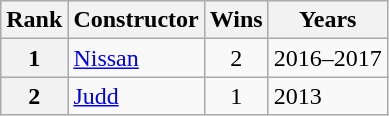<table class="wikitable">
<tr>
<th>Rank</th>
<th>Constructor</th>
<th>Wins</th>
<th>Years</th>
</tr>
<tr>
<th>1</th>
<td> <a href='#'>Nissan</a></td>
<td align=center>2</td>
<td>2016–2017</td>
</tr>
<tr>
<th>2</th>
<td> <a href='#'>Judd</a></td>
<td align=center>1</td>
<td>2013</td>
</tr>
</table>
